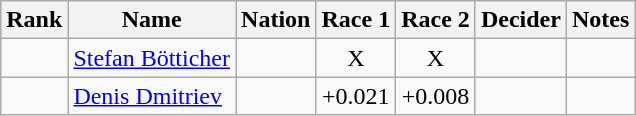<table class="wikitable sortable" style="text-align:center">
<tr>
<th>Rank</th>
<th>Name</th>
<th>Nation</th>
<th>Race 1</th>
<th>Race 2</th>
<th>Decider</th>
<th>Notes</th>
</tr>
<tr>
<td></td>
<td align=left><a href='#'>Stefan Bötticher</a></td>
<td align=left></td>
<td>X</td>
<td>X</td>
<td></td>
<td></td>
</tr>
<tr>
<td></td>
<td align=left><a href='#'>Denis Dmitriev</a></td>
<td align=left></td>
<td>+0.021</td>
<td>+0.008</td>
<td></td>
<td></td>
</tr>
</table>
